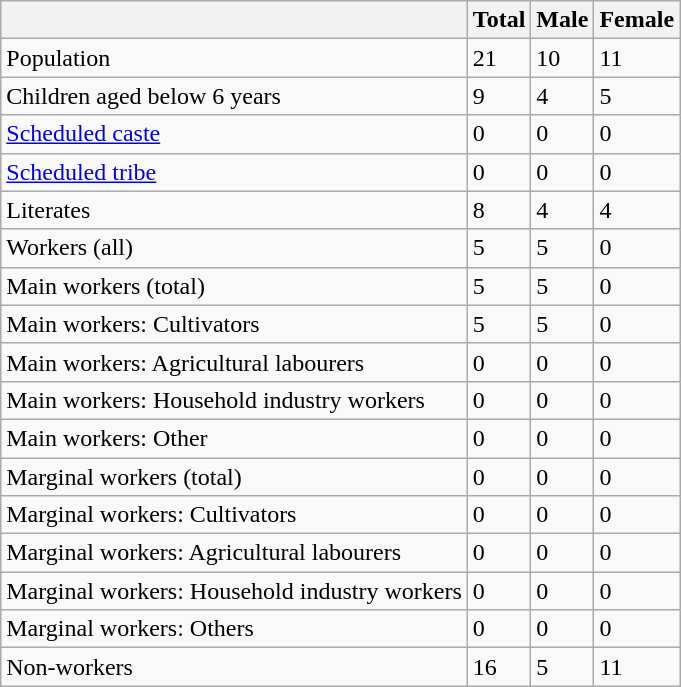<table class="wikitable sortable">
<tr>
<th></th>
<th>Total</th>
<th>Male</th>
<th>Female</th>
</tr>
<tr>
<td>Population</td>
<td>21</td>
<td>10</td>
<td>11</td>
</tr>
<tr>
<td>Children aged below 6 years</td>
<td>9</td>
<td>4</td>
<td>5</td>
</tr>
<tr>
<td><a href='#'>Scheduled caste</a></td>
<td>0</td>
<td>0</td>
<td>0</td>
</tr>
<tr>
<td><a href='#'>Scheduled tribe</a></td>
<td>0</td>
<td>0</td>
<td>0</td>
</tr>
<tr>
<td>Literates</td>
<td>8</td>
<td>4</td>
<td>4</td>
</tr>
<tr>
<td>Workers (all)</td>
<td>5</td>
<td>5</td>
<td>0</td>
</tr>
<tr>
<td>Main workers (total)</td>
<td>5</td>
<td>5</td>
<td>0</td>
</tr>
<tr>
<td>Main workers: Cultivators</td>
<td>5</td>
<td>5</td>
<td>0</td>
</tr>
<tr>
<td>Main workers: Agricultural labourers</td>
<td>0</td>
<td>0</td>
<td>0</td>
</tr>
<tr>
<td>Main workers: Household industry workers</td>
<td>0</td>
<td>0</td>
<td>0</td>
</tr>
<tr>
<td>Main workers: Other</td>
<td>0</td>
<td>0</td>
<td>0</td>
</tr>
<tr>
<td>Marginal workers (total)</td>
<td>0</td>
<td>0</td>
<td>0</td>
</tr>
<tr>
<td>Marginal workers: Cultivators</td>
<td>0</td>
<td>0</td>
<td>0</td>
</tr>
<tr>
<td>Marginal workers: Agricultural labourers</td>
<td>0</td>
<td>0</td>
<td>0</td>
</tr>
<tr>
<td>Marginal workers: Household industry workers</td>
<td>0</td>
<td>0</td>
<td>0</td>
</tr>
<tr>
<td>Marginal workers: Others</td>
<td>0</td>
<td>0</td>
<td>0</td>
</tr>
<tr>
<td>Non-workers</td>
<td>16</td>
<td>5</td>
<td>11</td>
</tr>
</table>
